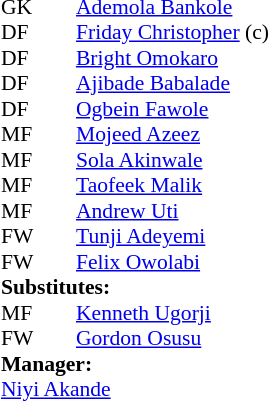<table style="font-size:90%; margin:0.2em auto;" cellspacing="0" cellpadding="0">
<tr>
<th width="25"></th>
<th width="25"></th>
</tr>
<tr>
<td>GK</td>
<td></td>
<td> <a href='#'>Ademola Bankole</a></td>
</tr>
<tr>
<td>DF</td>
<td></td>
<td> <a href='#'>Friday Christopher</a> (c)</td>
</tr>
<tr>
<td>DF</td>
<td></td>
<td> <a href='#'>Bright Omokaro</a></td>
</tr>
<tr>
<td>DF</td>
<td></td>
<td> <a href='#'>Ajibade Babalade</a></td>
</tr>
<tr>
<td>DF</td>
<td></td>
<td> <a href='#'>Ogbein Fawole</a></td>
</tr>
<tr>
<td>MF</td>
<td></td>
<td> <a href='#'>Mojeed Azeez</a></td>
</tr>
<tr>
<td>MF</td>
<td></td>
<td> <a href='#'>Sola Akinwale</a></td>
<td></td>
<td></td>
</tr>
<tr>
<td>MF</td>
<td></td>
<td> <a href='#'>Taofeek Malik</a></td>
</tr>
<tr>
<td>MF</td>
<td></td>
<td> <a href='#'>Andrew Uti</a></td>
</tr>
<tr>
<td>FW</td>
<td></td>
<td> <a href='#'>Tunji Adeyemi</a></td>
<td></td>
<td></td>
</tr>
<tr>
<td>FW</td>
<td></td>
<td> <a href='#'>Felix Owolabi</a></td>
</tr>
<tr>
<td colspan=3><strong>Substitutes:</strong></td>
</tr>
<tr>
<td>MF</td>
<td></td>
<td> <a href='#'>Kenneth Ugorji</a></td>
<td></td>
<td></td>
</tr>
<tr>
<td>FW</td>
<td></td>
<td> <a href='#'>Gordon Osusu</a></td>
<td></td>
<td></td>
</tr>
<tr>
<td colspan=3><strong>Manager:</strong></td>
</tr>
<tr>
<td colspan=4> <a href='#'>Niyi Akande</a></td>
</tr>
</table>
